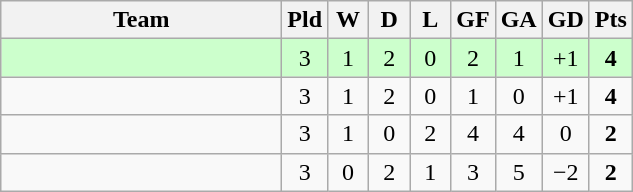<table class="wikitable" style="text-align:center;">
<tr>
<th width=180>Team</th>
<th width=20>Pld</th>
<th width=20>W</th>
<th width=20>D</th>
<th width=20>L</th>
<th width=20>GF</th>
<th width=20>GA</th>
<th width=20>GD</th>
<th width=20>Pts</th>
</tr>
<tr bgcolor="ccffcc">
<td align="left"></td>
<td>3</td>
<td>1</td>
<td>2</td>
<td>0</td>
<td>2</td>
<td>1</td>
<td>+1</td>
<td><strong>4</strong></td>
</tr>
<tr>
<td align="left"></td>
<td>3</td>
<td>1</td>
<td>2</td>
<td>0</td>
<td>1</td>
<td>0</td>
<td>+1</td>
<td><strong>4</strong></td>
</tr>
<tr>
<td align="left"></td>
<td>3</td>
<td>1</td>
<td>0</td>
<td>2</td>
<td>4</td>
<td>4</td>
<td>0</td>
<td><strong>2</strong></td>
</tr>
<tr>
<td align="left"></td>
<td>3</td>
<td>0</td>
<td>2</td>
<td>1</td>
<td>3</td>
<td>5</td>
<td>−2</td>
<td><strong>2</strong></td>
</tr>
</table>
